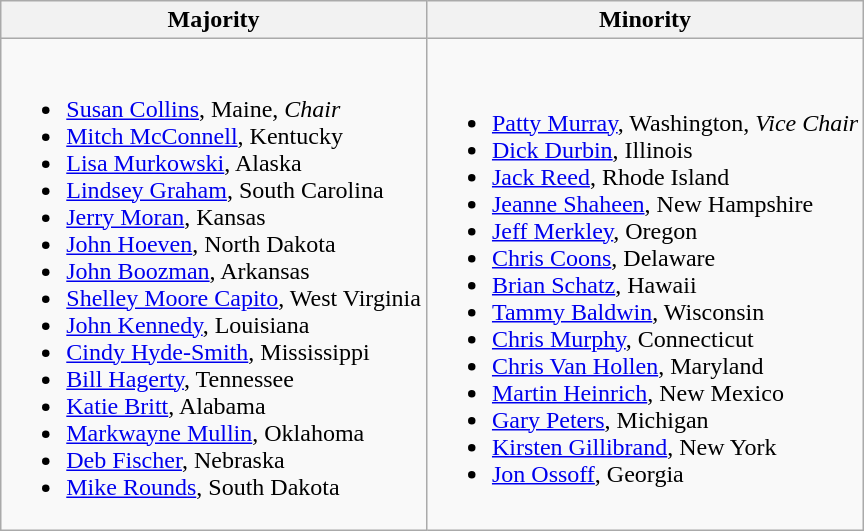<table class=wikitable>
<tr>
<th>Majority</th>
<th>Minority</th>
</tr>
<tr>
<td><br><ul><li><a href='#'>Susan Collins</a>, Maine, <em>Chair</em></li><li><a href='#'>Mitch McConnell</a>, Kentucky</li><li><a href='#'>Lisa Murkowski</a>, Alaska</li><li><a href='#'>Lindsey Graham</a>, South Carolina</li><li><a href='#'>Jerry Moran</a>, Kansas</li><li><a href='#'>John Hoeven</a>, North Dakota</li><li><a href='#'>John Boozman</a>, Arkansas</li><li><a href='#'>Shelley Moore Capito</a>, West Virginia</li><li><a href='#'>John Kennedy</a>, Louisiana</li><li><a href='#'>Cindy Hyde-Smith</a>, Mississippi</li><li><a href='#'>Bill Hagerty</a>, Tennessee</li><li><a href='#'>Katie Britt</a>, Alabama</li><li><a href='#'>Markwayne Mullin</a>, Oklahoma</li><li><a href='#'>Deb Fischer</a>, Nebraska</li><li><a href='#'>Mike Rounds</a>, South Dakota</li></ul></td>
<td><br><ul><li><a href='#'>Patty Murray</a>, Washington, <em>Vice Chair</em></li><li><a href='#'>Dick Durbin</a>, Illinois</li><li><a href='#'>Jack Reed</a>, Rhode Island</li><li><a href='#'>Jeanne Shaheen</a>, New Hampshire</li><li><a href='#'>Jeff Merkley</a>, Oregon</li><li><a href='#'>Chris Coons</a>, Delaware</li><li><a href='#'>Brian Schatz</a>, Hawaii</li><li><a href='#'>Tammy Baldwin</a>, Wisconsin</li><li><a href='#'>Chris Murphy</a>, Connecticut</li><li><a href='#'>Chris Van Hollen</a>, Maryland</li><li><a href='#'>Martin Heinrich</a>, New Mexico</li><li><a href='#'>Gary Peters</a>, Michigan</li><li><a href='#'>Kirsten Gillibrand</a>, New York</li><li><a href='#'>Jon Ossoff</a>, Georgia</li></ul></td>
</tr>
</table>
